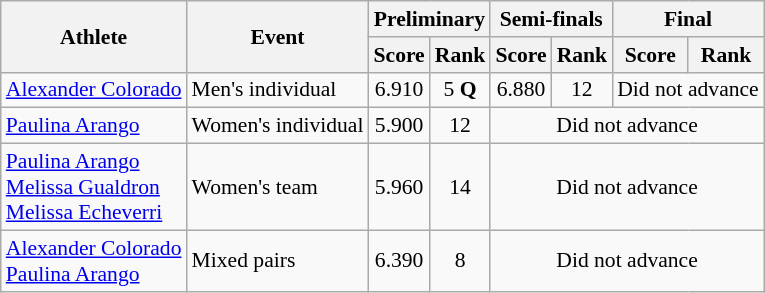<table class="wikitable" style="font-size:90%; text-align:center">
<tr>
<th rowspan="2">Athlete</th>
<th rowspan="2">Event</th>
<th colspan="2">Preliminary</th>
<th colspan="2">Semi-finals</th>
<th colspan="2">Final</th>
</tr>
<tr>
<th>Score</th>
<th>Rank</th>
<th>Score</th>
<th>Rank</th>
<th>Score</th>
<th>Rank</th>
</tr>
<tr>
<td align="left"><a href='#'>Alexander Colorado</a></td>
<td align="left">Men's individual</td>
<td>6.910</td>
<td>5 <strong>Q</strong></td>
<td>6.880</td>
<td>12</td>
<td colspan=2>Did not advance</td>
</tr>
<tr>
<td align="left"><a href='#'>Paulina Arango</a></td>
<td align="left">Women's individual</td>
<td>5.900</td>
<td>12</td>
<td colspan=4>Did not advance</td>
</tr>
<tr>
<td align="left"><a href='#'>Paulina Arango</a> <br><a href='#'>Melissa Gualdron</a> <br><a href='#'>Melissa Echeverri</a></td>
<td align="left">Women's team</td>
<td>5.960</td>
<td>14</td>
<td colspan=4>Did not advance</td>
</tr>
<tr>
<td align="left"><a href='#'>Alexander Colorado</a> <br><a href='#'>Paulina Arango</a></td>
<td align="left">Mixed pairs</td>
<td>6.390</td>
<td>8</td>
<td colspan=4>Did not advance</td>
</tr>
</table>
